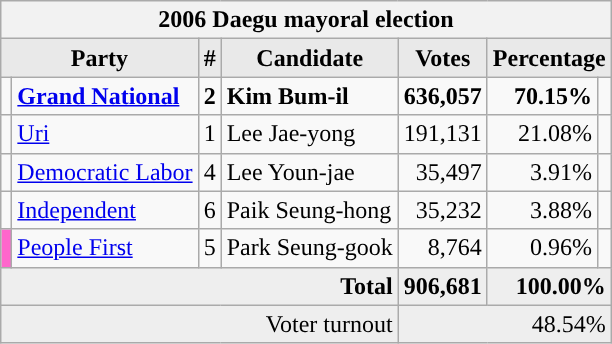<table class="wikitable">
<tr>
<th colspan="7">2006 Daegu mayoral election</th>
</tr>
<tr>
<th style="background-color:#E9E9E9" colspan=2>Party</th>
<th style="background-color:#E9E9E9">#</th>
<th style="background-color:#E9E9E9">Candidate</th>
<th style="background-color:#E9E9E9">Votes</th>
<th style="background-color:#E9E9E9" colspan=2>Percentage</th>
</tr>
<tr style="font-weight:bold">
<td></td>
<td align=left><a href='#'>Grand National</a></td>
<td align=center>2</td>
<td align=left>Kim Bum-il</td>
<td align=right>636,057</td>
<td align=right>70.15%</td>
<td align=right></td>
</tr>
<tr>
<td></td>
<td align=left><a href='#'>Uri</a></td>
<td align=center>1</td>
<td align=left>Lee Jae-yong</td>
<td align=right>191,131</td>
<td align=right>21.08%</td>
<td align=right></td>
</tr>
<tr>
<td></td>
<td align=left><a href='#'>Democratic Labor</a></td>
<td align=center>4</td>
<td align=left>Lee Youn-jae</td>
<td align=right>35,497</td>
<td align=right>3.91%</td>
<td align=right></td>
</tr>
<tr>
<td></td>
<td align=left><a href='#'>Independent</a></td>
<td align=center>6</td>
<td align=left>Paik Seung-hong</td>
<td align=right>35,232</td>
<td align=right>3.88%</td>
<td align=right></td>
</tr>
<tr>
<td bgcolor="#FF66cc"></td>
<td align=left><a href='#'>People First</a></td>
<td align=center>5</td>
<td align=left>Park Seung-gook</td>
<td align=right>8,764</td>
<td align=right>0.96%</td>
<td align=right></td>
</tr>
<tr bgcolor="#EEEEEE" style="font-weight:bold">
<td colspan="4" align=right>Total</td>
<td align=right>906,681</td>
<td align=right colspan=2>100.00%</td>
</tr>
<tr bgcolor="#EEEEEE">
<td colspan="4" align="right">Voter turnout</td>
<td colspan="3" align="right">48.54%</td>
</tr>
</table>
